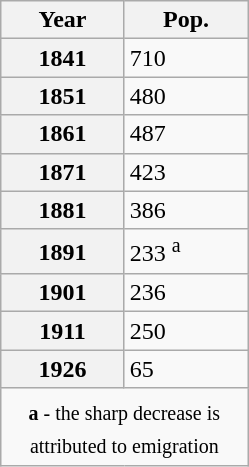<table class="wikitable" style="margin:0; border:1px solid darkgrey;">
<tr>
<th style="width:75px;">Year</th>
<th style="width:75px;">Pop.</th>
</tr>
<tr>
<th>1841</th>
<td>710  </td>
</tr>
<tr>
<th>1851</th>
<td>480  </td>
</tr>
<tr>
<th>1861</th>
<td>487 </td>
</tr>
<tr>
<th>1871</th>
<td>423 </td>
</tr>
<tr>
<th>1881</th>
<td>386 </td>
</tr>
<tr>
<th>1891</th>
<td>233 <sup><span>a</span></sup> </td>
</tr>
<tr>
<th>1901</th>
<td>236 </td>
</tr>
<tr>
<th>1911</th>
<td>250 </td>
</tr>
<tr>
<th>1926</th>
<td>65 </td>
</tr>
<tr>
<td colspan="2" align="center"><sub><span><strong>a</strong></span> - the sharp decrease is attributed to emigration </sub></td>
</tr>
</table>
